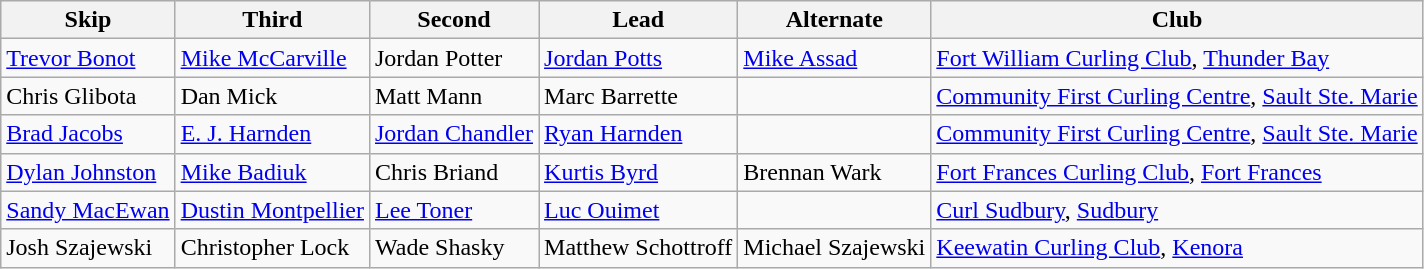<table class="wikitable">
<tr>
<th scope="col">Skip</th>
<th scope="col">Third</th>
<th scope="col">Second</th>
<th scope="col">Lead</th>
<th scope="col">Alternate</th>
<th scope="col">Club</th>
</tr>
<tr>
<td><a href='#'>Trevor Bonot</a></td>
<td><a href='#'>Mike McCarville</a></td>
<td>Jordan Potter</td>
<td><a href='#'>Jordan Potts</a></td>
<td><a href='#'>Mike Assad</a></td>
<td><a href='#'>Fort William Curling Club</a>, <a href='#'>Thunder Bay</a></td>
</tr>
<tr>
<td>Chris Glibota</td>
<td>Dan Mick</td>
<td>Matt Mann</td>
<td>Marc Barrette</td>
<td></td>
<td><a href='#'>Community First Curling Centre</a>, <a href='#'>Sault Ste. Marie</a></td>
</tr>
<tr>
<td><a href='#'>Brad Jacobs</a></td>
<td><a href='#'>E. J. Harnden</a></td>
<td><a href='#'>Jordan Chandler</a></td>
<td><a href='#'>Ryan Harnden</a></td>
<td></td>
<td><a href='#'>Community First Curling Centre</a>, <a href='#'>Sault Ste. Marie</a></td>
</tr>
<tr>
<td><a href='#'>Dylan Johnston</a></td>
<td><a href='#'>Mike Badiuk</a></td>
<td>Chris Briand</td>
<td><a href='#'>Kurtis Byrd</a></td>
<td>Brennan Wark</td>
<td><a href='#'>Fort Frances Curling Club</a>, <a href='#'>Fort Frances</a></td>
</tr>
<tr>
<td><a href='#'>Sandy MacEwan</a></td>
<td><a href='#'>Dustin Montpellier</a></td>
<td><a href='#'>Lee Toner</a></td>
<td><a href='#'>Luc Ouimet</a></td>
<td></td>
<td><a href='#'>Curl Sudbury</a>, <a href='#'>Sudbury</a></td>
</tr>
<tr>
<td>Josh Szajewski</td>
<td>Christopher Lock</td>
<td>Wade Shasky</td>
<td>Matthew Schottroff</td>
<td>Michael Szajewski</td>
<td><a href='#'>Keewatin Curling Club</a>, <a href='#'>Kenora</a></td>
</tr>
</table>
